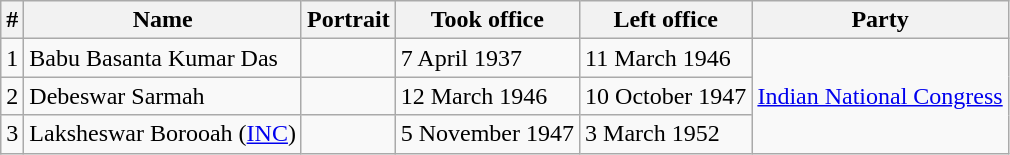<table class="wikitable">
<tr>
<th>#</th>
<th>Name</th>
<th>Portrait</th>
<th>Took office</th>
<th>Left office</th>
<th>Party</th>
</tr>
<tr>
<td>1</td>
<td>Babu Basanta Kumar Das</td>
<td></td>
<td>7 April 1937</td>
<td>11 March 1946</td>
<td rowspan="3"><a href='#'>Indian National Congress</a></td>
</tr>
<tr>
<td>2</td>
<td>Debeswar Sarmah</td>
<td></td>
<td>12 March 1946</td>
<td>10 October 1947</td>
</tr>
<tr>
<td>3</td>
<td>Laksheswar Borooah (<a href='#'>INC</a>)</td>
<td></td>
<td>5 November 1947</td>
<td>3 March 1952</td>
</tr>
</table>
